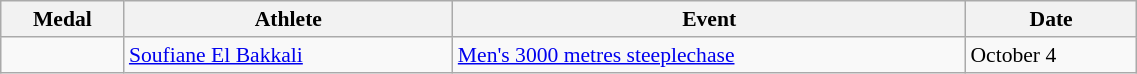<table class="wikitable" style="font-size:90%" width=60%>
<tr>
<th>Medal</th>
<th>Athlete</th>
<th>Event</th>
<th>Date</th>
</tr>
<tr>
<td></td>
<td><a href='#'>Soufiane El Bakkali</a></td>
<td><a href='#'>Men's 3000 metres steeplechase</a></td>
<td>October 4</td>
</tr>
</table>
